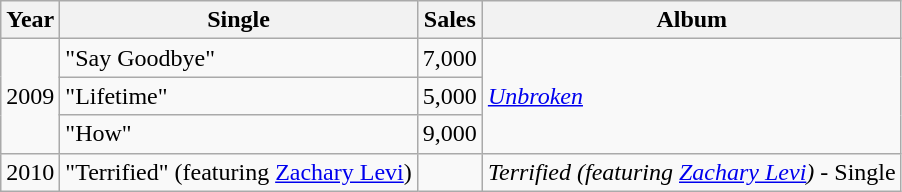<table class="wikitable">
<tr>
<th>Year</th>
<th>Single</th>
<th>Sales</th>
<th>Album</th>
</tr>
<tr>
<td rowspan="3">2009</td>
<td>"Say Goodbye"</td>
<td>7,000</td>
<td rowspan="3"><em><a href='#'>Unbroken</a></em></td>
</tr>
<tr>
<td>"Lifetime"</td>
<td>5,000</td>
</tr>
<tr>
<td>"How"</td>
<td>9,000</td>
</tr>
<tr>
<td>2010</td>
<td>"Terrified" (featuring <a href='#'>Zachary Levi</a>)</td>
<td></td>
<td><em>Terrified (featuring <a href='#'>Zachary Levi</a>)</em> - Single</td>
</tr>
</table>
